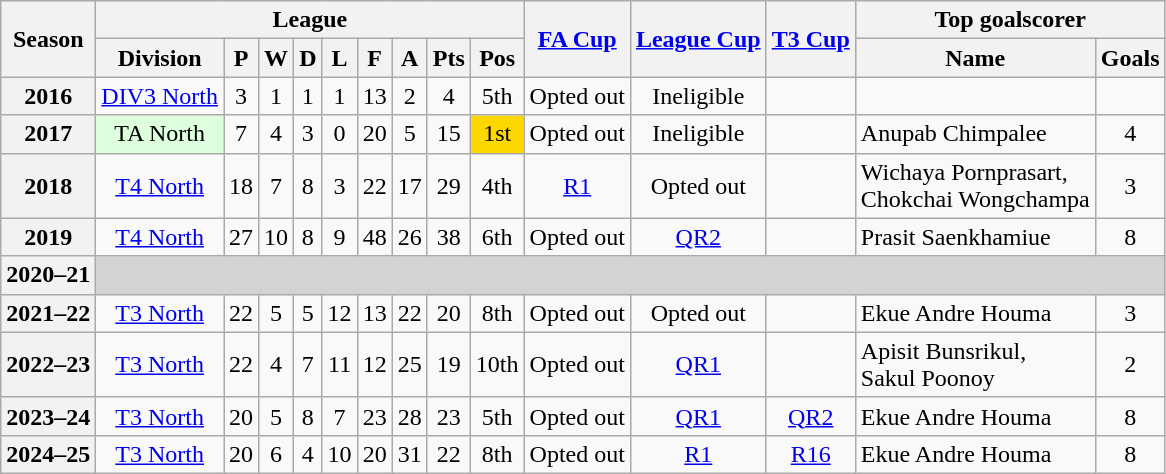<table class="wikitable" style="text-align: center">
<tr>
<th rowspan=2>Season</th>
<th colspan=9>League</th>
<th rowspan=2><a href='#'>FA Cup</a></th>
<th rowspan=2><a href='#'>League Cup</a></th>
<th rowspan=2><a href='#'>T3 Cup</a></th>
<th colspan=2>Top goalscorer</th>
</tr>
<tr>
<th>Division</th>
<th>P</th>
<th>W</th>
<th>D</th>
<th>L</th>
<th>F</th>
<th>A</th>
<th>Pts</th>
<th>Pos</th>
<th>Name</th>
<th>Goals</th>
</tr>
<tr>
<th>2016</th>
<td><a href='#'>DIV3 North</a></td>
<td>3</td>
<td>1</td>
<td>1</td>
<td>1</td>
<td>13</td>
<td>2</td>
<td>4</td>
<td>5th</td>
<td>Opted out</td>
<td>Ineligible</td>
<td></td>
<td></td>
<td></td>
</tr>
<tr>
<th>2017</th>
<td bgcolor="#DDFFDD">TA North</td>
<td>7</td>
<td>4</td>
<td>3</td>
<td>0</td>
<td>20</td>
<td>5</td>
<td>15</td>
<td bgcolor=gold>1st</td>
<td>Opted out</td>
<td>Ineligible</td>
<td></td>
<td align="left"> Anupab Chimpalee</td>
<td>4</td>
</tr>
<tr>
<th>2018</th>
<td><a href='#'>T4 North</a></td>
<td>18</td>
<td>7</td>
<td>8</td>
<td>3</td>
<td>22</td>
<td>17</td>
<td>29</td>
<td>4th</td>
<td><a href='#'>R1</a></td>
<td>Opted out</td>
<td></td>
<td align="left"> Wichaya Pornprasart,<br> Chokchai Wongchampa</td>
<td>3</td>
</tr>
<tr>
<th>2019</th>
<td><a href='#'>T4 North</a></td>
<td>27</td>
<td>10</td>
<td>8</td>
<td>9</td>
<td>48</td>
<td>26</td>
<td>38</td>
<td>6th</td>
<td>Opted out</td>
<td><a href='#'>QR2</a></td>
<td></td>
<td align="left"> Prasit Saenkhamiue</td>
<td>8</td>
</tr>
<tr>
<th>2020–21</th>
<td bgcolor= #D3D3D3 colspan="17"><strong></strong></td>
</tr>
<tr>
<th>2021–22</th>
<td><a href='#'>T3 North</a></td>
<td>22</td>
<td>5</td>
<td>5</td>
<td>12</td>
<td>13</td>
<td>22</td>
<td>20</td>
<td>8th</td>
<td>Opted out</td>
<td>Opted out</td>
<td></td>
<td align="left"> Ekue Andre Houma</td>
<td>3</td>
</tr>
<tr>
<th>2022–23</th>
<td><a href='#'>T3 North</a></td>
<td>22</td>
<td>4</td>
<td>7</td>
<td>11</td>
<td>12</td>
<td>25</td>
<td>19</td>
<td>10th</td>
<td>Opted out</td>
<td><a href='#'>QR1</a></td>
<td></td>
<td align="left"> Apisit Bunsrikul,<br> Sakul Poonoy</td>
<td>2</td>
</tr>
<tr>
<th>2023–24</th>
<td><a href='#'>T3 North</a></td>
<td>20</td>
<td>5</td>
<td>8</td>
<td>7</td>
<td>23</td>
<td>28</td>
<td>23</td>
<td>5th</td>
<td>Opted out</td>
<td><a href='#'>QR1</a></td>
<td><a href='#'>QR2</a></td>
<td align="left"> Ekue Andre Houma</td>
<td>8</td>
</tr>
<tr>
<th>2024–25</th>
<td><a href='#'>T3 North</a></td>
<td>20</td>
<td>6</td>
<td>4</td>
<td>10</td>
<td>20</td>
<td>31</td>
<td>22</td>
<td>8th</td>
<td>Opted out</td>
<td><a href='#'>R1</a></td>
<td><a href='#'>R16</a></td>
<td align="left"> Ekue Andre Houma</td>
<td>8</td>
</tr>
</table>
